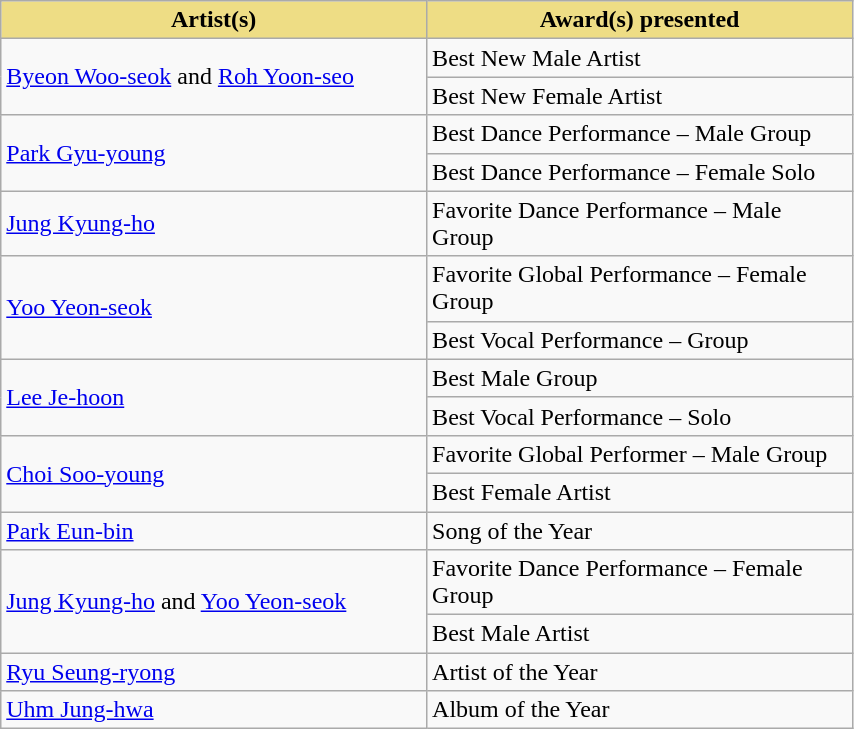<table class="wikitable" style="width:45%">
<tr>
<th scope="col" style="background-color:#EEDD85; width:22.5%">Artist(s)</th>
<th scope="col" style="background-color:#EEDD85; width:22.5%">Award(s) presented</th>
</tr>
<tr>
<td rowspan="2"><a href='#'>Byeon Woo-seok</a> and <a href='#'>Roh Yoon-seo</a></td>
<td>Best New Male Artist</td>
</tr>
<tr>
<td>Best New Female Artist</td>
</tr>
<tr>
<td rowspan="2"><a href='#'>Park Gyu-young</a></td>
<td>Best Dance Performance – Male Group</td>
</tr>
<tr>
<td>Best Dance Performance – Female Solo</td>
</tr>
<tr>
<td><a href='#'>Jung Kyung-ho</a></td>
<td>Favorite Dance Performance – Male Group</td>
</tr>
<tr>
<td rowspan="2"><a href='#'>Yoo Yeon-seok</a></td>
<td>Favorite Global Performance – Female Group</td>
</tr>
<tr>
<td>Best Vocal Performance – Group</td>
</tr>
<tr>
<td rowspan="2"><a href='#'>Lee Je-hoon</a></td>
<td>Best Male Group</td>
</tr>
<tr>
<td>Best Vocal Performance – Solo</td>
</tr>
<tr>
<td rowspan="2"><a href='#'>Choi Soo-young</a></td>
<td>Favorite Global Performer – Male Group</td>
</tr>
<tr>
<td>Best Female Artist</td>
</tr>
<tr>
<td><a href='#'>Park Eun-bin</a></td>
<td>Song of the Year</td>
</tr>
<tr>
<td rowspan="2"><a href='#'>Jung Kyung-ho</a> and <a href='#'>Yoo Yeon-seok</a></td>
<td>Favorite Dance Performance – Female Group</td>
</tr>
<tr>
<td>Best Male Artist</td>
</tr>
<tr>
<td><a href='#'>Ryu Seung-ryong</a></td>
<td>Artist of the Year</td>
</tr>
<tr>
<td><a href='#'>Uhm Jung-hwa</a></td>
<td>Album of the Year</td>
</tr>
</table>
